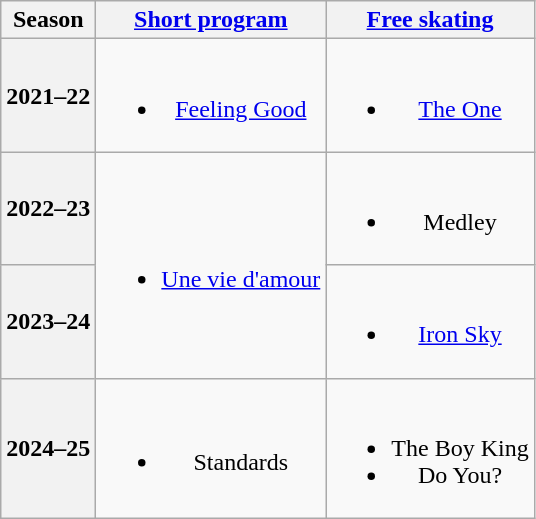<table class="wikitable" style="text-align:center">
<tr>
<th>Season</th>
<th><a href='#'>Short program</a></th>
<th><a href='#'>Free skating</a></th>
</tr>
<tr>
<th>2021–22<br></th>
<td><br><ul><li><a href='#'>Feeling Good</a> <br></li></ul></td>
<td><br><ul><li><a href='#'>The One</a> <br></li></ul></td>
</tr>
<tr>
<th>2022–23<br></th>
<td rowspan="2"><br><ul><li><a href='#'>Une vie d'amour</a> <br></li></ul></td>
<td><br><ul><li>Medley <br></li></ul></td>
</tr>
<tr>
<th>2023–24<br></th>
<td><br><ul><li><a href='#'>Iron Sky</a> <br></li></ul></td>
</tr>
<tr>
<th>2024–25 <br> </th>
<td><br><ul><li>Standards <br> </li></ul></td>
<td><br><ul><li>The Boy King <br></li><li>Do You? <br></li></ul></td>
</tr>
</table>
